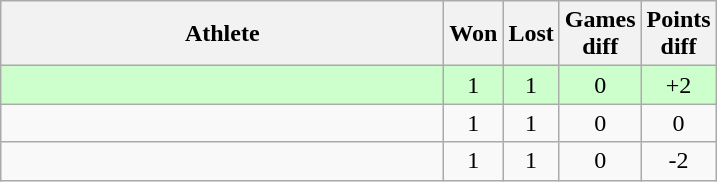<table class="wikitable">
<tr>
<th style="width:18em">Athlete</th>
<th>Won</th>
<th>Lost</th>
<th>Games<br>diff</th>
<th>Points<br>diff</th>
</tr>
<tr bgcolor=ccffcc>
<td></td>
<td align="center">1</td>
<td align="center">1</td>
<td align="center">0</td>
<td align="center">+2</td>
</tr>
<tr>
<td></td>
<td align="center">1</td>
<td align="center">1</td>
<td align="center">0</td>
<td align="center">0</td>
</tr>
<tr>
<td></td>
<td align="center">1</td>
<td align="center">1</td>
<td align="center">0</td>
<td align="center">-2</td>
</tr>
</table>
